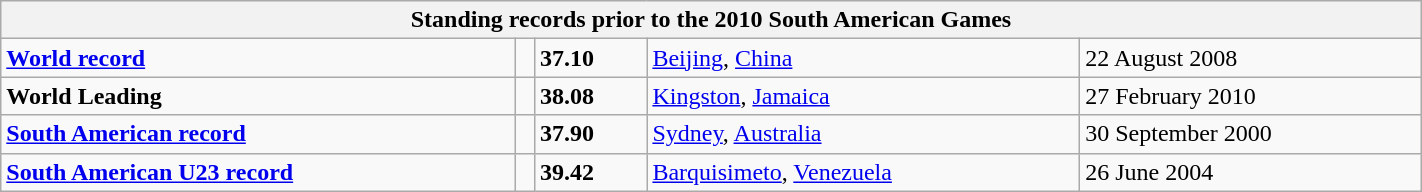<table class="wikitable" width=75%>
<tr>
<th colspan="5">Standing records prior to the 2010 South American Games</th>
</tr>
<tr>
<td><strong><a href='#'>World record</a></strong></td>
<td></td>
<td><strong>37.10</strong></td>
<td><a href='#'>Beijing</a>, <a href='#'>China</a></td>
<td>22 August 2008</td>
</tr>
<tr>
<td><strong>World Leading</strong></td>
<td></td>
<td><strong>38.08</strong></td>
<td><a href='#'>Kingston</a>, <a href='#'>Jamaica</a></td>
<td>27 February 2010</td>
</tr>
<tr>
<td><strong><a href='#'>South American record</a></strong></td>
<td></td>
<td><strong>37.90</strong></td>
<td><a href='#'>Sydney</a>, <a href='#'>Australia</a></td>
<td>30 September 2000</td>
</tr>
<tr>
<td><strong><a href='#'>South American U23 record</a></strong></td>
<td></td>
<td><strong>39.42</strong></td>
<td><a href='#'>Barquisimeto</a>, <a href='#'>Venezuela</a></td>
<td>26 June 2004</td>
</tr>
</table>
